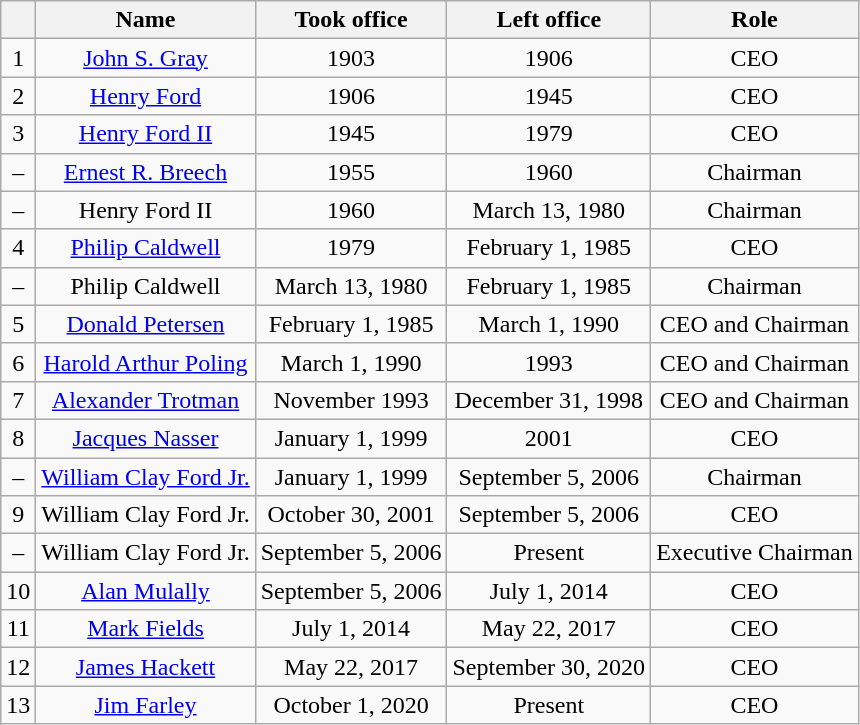<table class="wikitable" style="text-align:center">
<tr>
<th></th>
<th>Name</th>
<th>Took office</th>
<th>Left office</th>
<th>Role</th>
</tr>
<tr>
<td>1</td>
<td><a href='#'>John S. Gray</a></td>
<td>1903</td>
<td>1906</td>
<td>CEO</td>
</tr>
<tr>
<td>2</td>
<td><a href='#'>Henry Ford</a></td>
<td>1906</td>
<td>1945</td>
<td>CEO</td>
</tr>
<tr>
<td>3</td>
<td><a href='#'>Henry Ford II</a></td>
<td>1945</td>
<td>1979</td>
<td>CEO</td>
</tr>
<tr>
<td>–</td>
<td><a href='#'>Ernest R. Breech</a></td>
<td>1955</td>
<td>1960</td>
<td>Chairman</td>
</tr>
<tr>
<td>–</td>
<td>Henry Ford II</td>
<td>1960</td>
<td>March 13, 1980</td>
<td>Chairman</td>
</tr>
<tr>
<td>4</td>
<td><a href='#'>Philip Caldwell</a></td>
<td>1979</td>
<td>February 1, 1985</td>
<td>CEO</td>
</tr>
<tr>
<td>–</td>
<td>Philip Caldwell</td>
<td>March 13, 1980</td>
<td>February 1, 1985</td>
<td>Chairman</td>
</tr>
<tr>
<td>5</td>
<td><a href='#'>Donald Petersen</a></td>
<td>February 1, 1985</td>
<td>March 1, 1990</td>
<td>CEO and Chairman</td>
</tr>
<tr>
<td>6</td>
<td><a href='#'>Harold Arthur Poling</a></td>
<td>March 1, 1990</td>
<td>1993</td>
<td>CEO and Chairman</td>
</tr>
<tr>
<td>7</td>
<td><a href='#'>Alexander Trotman</a></td>
<td>November 1993</td>
<td>December 31, 1998</td>
<td>CEO and Chairman</td>
</tr>
<tr>
<td>8</td>
<td><a href='#'>Jacques Nasser</a></td>
<td>January 1, 1999</td>
<td>2001</td>
<td>CEO</td>
</tr>
<tr>
<td>–</td>
<td><a href='#'>William Clay Ford Jr.</a></td>
<td>January 1, 1999</td>
<td>September 5, 2006</td>
<td>Chairman</td>
</tr>
<tr>
<td>9</td>
<td>William Clay Ford Jr.</td>
<td>October 30, 2001</td>
<td>September 5, 2006</td>
<td>CEO</td>
</tr>
<tr>
<td>–</td>
<td>William Clay Ford Jr.</td>
<td>September 5, 2006</td>
<td>Present</td>
<td>Executive Chairman</td>
</tr>
<tr>
<td>10</td>
<td><a href='#'>Alan Mulally</a></td>
<td>September 5, 2006</td>
<td>July 1, 2014</td>
<td>CEO</td>
</tr>
<tr>
<td>11</td>
<td><a href='#'>Mark Fields</a></td>
<td>July 1, 2014</td>
<td>May 22, 2017</td>
<td>CEO</td>
</tr>
<tr>
<td>12</td>
<td><a href='#'>James Hackett</a></td>
<td>May 22, 2017</td>
<td>September 30, 2020</td>
<td>CEO</td>
</tr>
<tr>
<td>13</td>
<td><a href='#'>Jim Farley</a></td>
<td>October 1, 2020</td>
<td>Present</td>
<td>CEO</td>
</tr>
</table>
